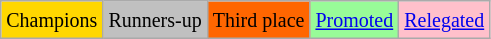<table class="wikitable">
<tr>
<td bgcolor=gold><small>Champions</small></td>
<td bgcolor=silver><small>Runners-up</small></td>
<td bgcolor=ff6600><small>Third place</small></td>
<td bgcolor=palegreen><small><a href='#'>Promoted</a></small></td>
<td bgcolor=pink><small><a href='#'>Relegated</a></small></td>
</tr>
</table>
